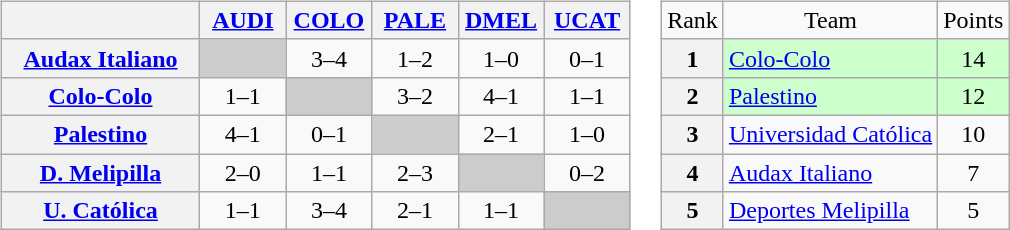<table>
<tr>
<td><br><table class="wikitable" style="text-align:center">
<tr>
<th width="125"> </th>
<th width="50"><a href='#'>AUDI</a></th>
<th width="50"><a href='#'>COLO</a></th>
<th width="50"><a href='#'>PALE</a></th>
<th width="50"><a href='#'>DMEL</a></th>
<th width="50"><a href='#'>UCAT</a></th>
</tr>
<tr>
<th><a href='#'>Audax Italiano</a></th>
<td bgcolor="#CCCCCC"></td>
<td>3–4</td>
<td>1–2</td>
<td>1–0</td>
<td>0–1</td>
</tr>
<tr>
<th><a href='#'>Colo-Colo</a></th>
<td>1–1</td>
<td bgcolor="#CCCCCC"></td>
<td>3–2</td>
<td>4–1</td>
<td>1–1</td>
</tr>
<tr>
<th><a href='#'>Palestino</a></th>
<td>4–1</td>
<td>0–1</td>
<td bgcolor="#CCCCCC"></td>
<td>2–1</td>
<td>1–0</td>
</tr>
<tr>
<th><a href='#'>D. Melipilla</a></th>
<td>2–0</td>
<td>1–1</td>
<td>2–3</td>
<td bgcolor="#CCCCCC"></td>
<td>0–2</td>
</tr>
<tr>
<th><a href='#'>U. Católica</a></th>
<td>1–1</td>
<td>3–4</td>
<td>2–1</td>
<td>1–1</td>
<td bgcolor="#CCCCCC"></td>
</tr>
</table>
</td>
<td><br><table class="wikitable" style="text-align: center;">
<tr>
<td>Rank</td>
<td>Team</td>
<td>Points</td>
</tr>
<tr bgcolor="#ccffcc">
<th>1</th>
<td style="text-align: left;"><a href='#'>Colo-Colo</a></td>
<td>14</td>
</tr>
<tr bgcolor=#ccffcc>
<th>2</th>
<td style="text-align: left;"><a href='#'>Palestino</a></td>
<td>12</td>
</tr>
<tr>
<th>3</th>
<td style="text-align: left;"><a href='#'>Universidad Católica</a></td>
<td>10</td>
</tr>
<tr>
<th>4</th>
<td style="text-align: left;"><a href='#'>Audax Italiano</a></td>
<td>7</td>
</tr>
<tr>
<th>5</th>
<td style="text-align: left;"><a href='#'>Deportes Melipilla</a></td>
<td>5</td>
</tr>
</table>
</td>
</tr>
</table>
